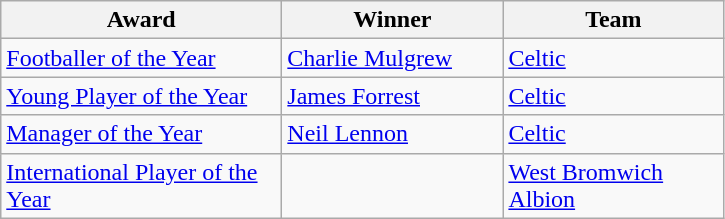<table class="wikitable">
<tr>
<th width=180>Award</th>
<th width=140>Winner</th>
<th width=140>Team</th>
</tr>
<tr>
<td><a href='#'>Footballer of the Year</a></td>
<td><a href='#'>Charlie Mulgrew</a></td>
<td><a href='#'>Celtic</a></td>
</tr>
<tr>
<td><a href='#'>Young Player of the Year</a></td>
<td><a href='#'>James Forrest</a></td>
<td><a href='#'>Celtic</a></td>
</tr>
<tr>
<td><a href='#'>Manager of the Year</a></td>
<td><a href='#'>Neil Lennon</a></td>
<td><a href='#'>Celtic</a></td>
</tr>
<tr>
<td><a href='#'>International Player of the Year</a></td>
<td></td>
<td><a href='#'>West Bromwich Albion</a></td>
</tr>
</table>
